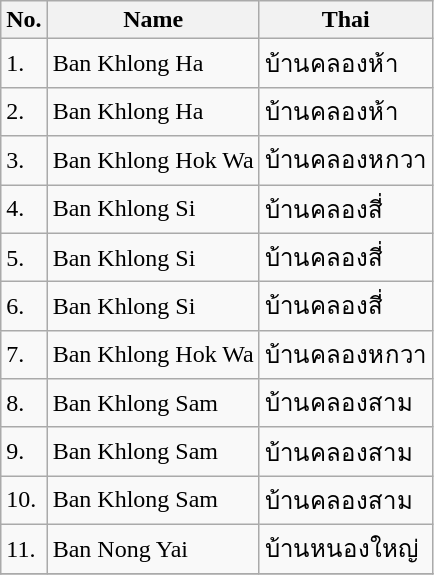<table class="wikitable sortable">
<tr>
<th>No.</th>
<th>Name</th>
<th>Thai</th>
</tr>
<tr>
<td>1.</td>
<td>Ban Khlong Ha</td>
<td>บ้านคลองห้า</td>
</tr>
<tr>
<td>2.</td>
<td>Ban Khlong Ha</td>
<td>บ้านคลองห้า</td>
</tr>
<tr>
<td>3.</td>
<td>Ban Khlong Hok Wa</td>
<td>บ้านคลองหกวา</td>
</tr>
<tr>
<td>4.</td>
<td>Ban Khlong Si</td>
<td>บ้านคลองสี่</td>
</tr>
<tr>
<td>5.</td>
<td>Ban Khlong Si</td>
<td>บ้านคลองสี่</td>
</tr>
<tr>
<td>6.</td>
<td>Ban Khlong Si</td>
<td>บ้านคลองสี่</td>
</tr>
<tr>
<td>7.</td>
<td>Ban Khlong Hok Wa</td>
<td>บ้านคลองหกวา</td>
</tr>
<tr>
<td>8.</td>
<td>Ban Khlong Sam</td>
<td>บ้านคลองสาม</td>
</tr>
<tr>
<td>9.</td>
<td>Ban Khlong Sam</td>
<td>บ้านคลองสาม</td>
</tr>
<tr>
<td>10.</td>
<td>Ban Khlong Sam</td>
<td>บ้านคลองสาม</td>
</tr>
<tr>
<td>11.</td>
<td>Ban Nong Yai</td>
<td>บ้านหนองใหญ่</td>
</tr>
<tr>
</tr>
</table>
